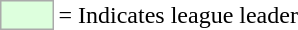<table>
<tr>
<td style="background:#DDFFDD; border:1px solid #aaa; width:2em;"></td>
<td>= Indicates league leader</td>
</tr>
</table>
